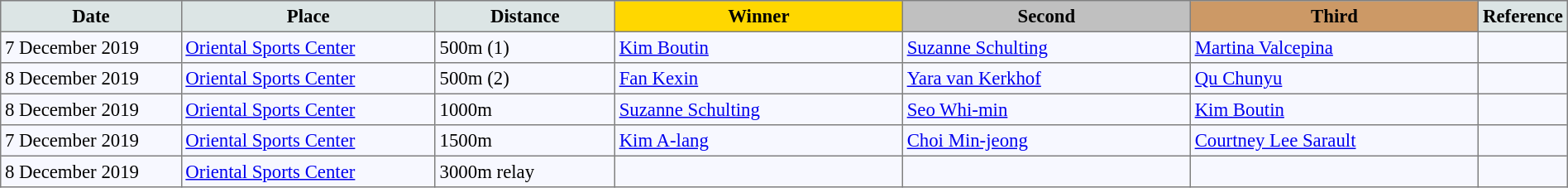<table bgcolor="#f7f8ff" cellpadding="3" cellspacing="0" border="1" style="font-size: 95%; border: gray solid 1px; border-collapse: collapse;">
<tr bgcolor="#cccccc" (1>
<td width="150" align="center" bgcolor="#dce5e5"><strong>Date</strong></td>
<td width="220" align="center" bgcolor="#dce5e5"><strong>Place</strong></td>
<td width="150" align="center" bgcolor="#dce5e5"><strong>Distance</strong></td>
<td align="center" bgcolor="gold" width="250"><strong>Winner</strong></td>
<td align="center" bgcolor="silver" width="250"><strong>Second</strong></td>
<td width="250" align="center" bgcolor="#cc9966"><strong>Third</strong></td>
<td width="30" align="center" bgcolor="#dce5e5"><strong>Reference</strong></td>
</tr>
<tr align="left">
<td>7 December 2019</td>
<td><a href='#'>Oriental Sports Center</a></td>
<td>500m (1)</td>
<td> <a href='#'>Kim Boutin</a></td>
<td> <a href='#'>Suzanne Schulting</a></td>
<td> <a href='#'>Martina Valcepina</a></td>
<td> </td>
</tr>
<tr align="left">
<td>8 December 2019</td>
<td><a href='#'>Oriental Sports Center</a></td>
<td>500m (2)</td>
<td> <a href='#'>Fan Kexin</a></td>
<td> <a href='#'>Yara van Kerkhof</a></td>
<td> <a href='#'>Qu Chunyu</a></td>
<td></td>
</tr>
<tr align="left">
<td>8 December 2019</td>
<td><a href='#'>Oriental Sports Center</a></td>
<td>1000m</td>
<td> <a href='#'>Suzanne Schulting</a></td>
<td> <a href='#'>Seo Whi-min</a></td>
<td> <a href='#'>Kim Boutin</a></td>
<td> </td>
</tr>
<tr align="left">
<td>7 December 2019</td>
<td><a href='#'>Oriental Sports Center</a></td>
<td>1500m</td>
<td> <a href='#'>Kim A-lang</a></td>
<td> <a href='#'>Choi Min-jeong</a></td>
<td> <a href='#'>Courtney Lee Sarault</a></td>
<td> </td>
</tr>
<tr align="left">
<td>8 December 2019</td>
<td><a href='#'>Oriental Sports Center</a></td>
<td>3000m relay</td>
<td></td>
<td></td>
<td></td>
<td> </td>
</tr>
</table>
